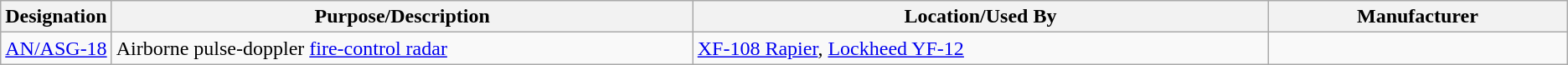<table class="wikitable sortable">
<tr>
<th scope="col">Designation</th>
<th scope="col" style="width: 500px;">Purpose/Description</th>
<th scope="col" style="width: 500px;">Location/Used By</th>
<th scope="col" style="width: 250px;">Manufacturer</th>
</tr>
<tr>
<td><a href='#'>AN/ASG-18</a></td>
<td>Airborne pulse-doppler <a href='#'>fire-control radar</a></td>
<td><a href='#'>XF-108 Rapier</a>, <a href='#'>Lockheed YF-12</a></td>
<td></td>
</tr>
</table>
